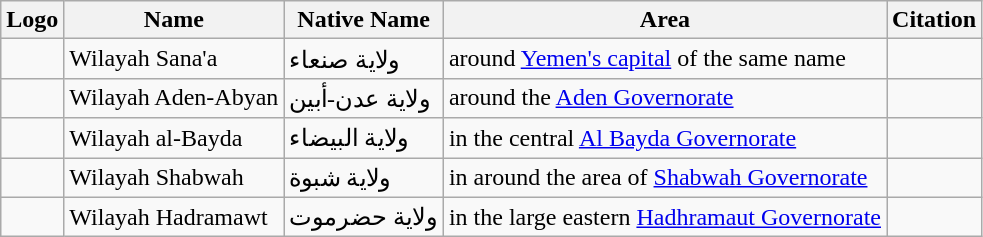<table class="wikitable">
<tr>
<th>Logo</th>
<th>Name</th>
<th>Native Name</th>
<th>Area</th>
<th>Citation</th>
</tr>
<tr>
<td></td>
<td>Wilayah Sana'a</td>
<td>ولاية صنعاء</td>
<td>around <a href='#'>Yemen's capital</a> of the same name</td>
<td></td>
</tr>
<tr>
<td></td>
<td>Wilayah Aden-Abyan</td>
<td>ولاية عدن-أبين</td>
<td>around the <a href='#'>Aden Governorate</a></td>
<td></td>
</tr>
<tr>
<td></td>
<td>Wilayah al-Bayda</td>
<td>ولاية البيضاء</td>
<td>in the central <a href='#'>Al Bayda Governorate</a></td>
<td><strong></strong></td>
</tr>
<tr>
<td></td>
<td>Wilayah Shabwah</td>
<td>ولاية شبوة</td>
<td>in around the area of <a href='#'>Shabwah Governorate</a></td>
<td></td>
</tr>
<tr>
<td></td>
<td>Wilayah Hadramawt</td>
<td>ولاية حضرموت</td>
<td>in the large eastern <a href='#'>Hadhramaut Governorate</a></td>
<td></td>
</tr>
</table>
